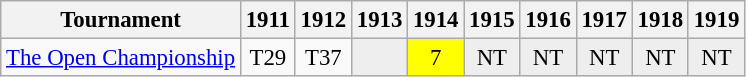<table class="wikitable" style="font-size:95%;text-align:center;">
<tr>
<th>Tournament</th>
<th>1911</th>
<th>1912</th>
<th>1913</th>
<th>1914</th>
<th>1915</th>
<th>1916</th>
<th>1917</th>
<th>1918</th>
<th>1919</th>
</tr>
<tr>
<td align=left><a href='#'>The Open Championship</a></td>
<td>T29</td>
<td>T37</td>
<td style="background:#eeeeee;"></td>
<td style="background:yellow;">7</td>
<td style="background:#eeeeee;">NT</td>
<td style="background:#eeeeee;">NT</td>
<td style="background:#eeeeee;">NT</td>
<td style="background:#eeeeee;">NT</td>
<td style="background:#eeeeee;">NT</td>
</tr>
</table>
